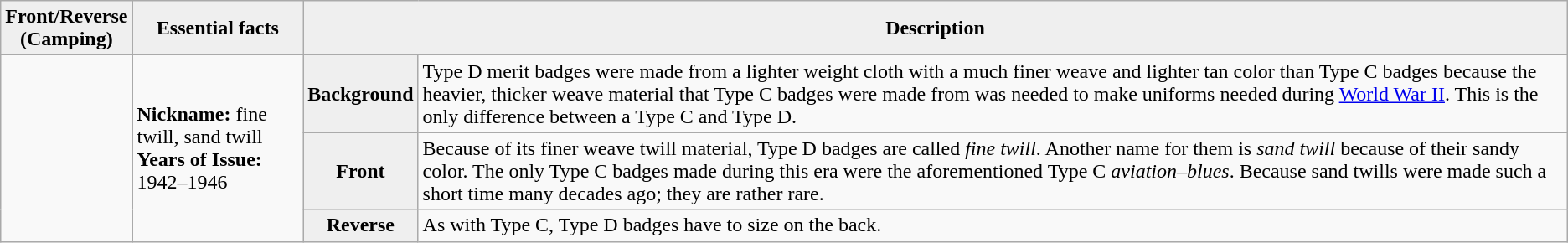<table class="wikitable">
<tr>
<th style="background:#efefef;">Front/Reverse<br>(Camping)</th>
<th style="background:#efefef;">Essential facts</th>
<th style="background:#efefef;" colspan=2>Description</th>
</tr>
<tr>
<td rowspan=3></td>
<td rowspan=3><strong>Nickname:</strong> fine twill, sand twill <br> <strong>Years of Issue:</strong> <br>1942–1946</td>
<th style="background:#efefef;">Background</th>
<td>Type D merit badges were made from a lighter weight cloth with a much finer weave and lighter tan color than Type C badges because the heavier, thicker weave material that Type C badges were made from was needed to make uniforms needed during <a href='#'>World War II</a>. This is the only difference between a Type C and Type D.</td>
</tr>
<tr>
<th style="background:#efefef;">Front</th>
<td>Because of its finer weave twill material, Type D badges are called <em>fine twill</em>. Another name for them is <em>sand twill</em> because of their sandy color. The only Type C badges made during this era were the aforementioned Type C <em>aviation–blues</em>. Because sand twills were made such a short time many decades ago; they are rather rare.</td>
</tr>
<tr>
<th style="background:#efefef;">Reverse</th>
<td>As with Type C, Type D badges have to size on the back.</td>
</tr>
</table>
